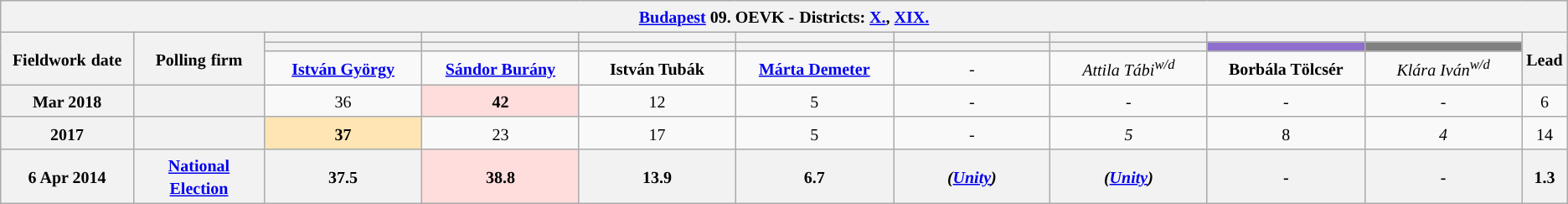<table class="wikitable mw-collapsible mw-collapsed" style="text-align:center">
<tr>
<th colspan="11" style="width: 980pt;"><small><a href='#'>Budapest</a> 09. OEVK -</small> <small>Districts: <a href='#'>X.</a>, <a href='#'>XIX.</a></small></th>
</tr>
<tr>
<th rowspan="3" style="width: 80pt;"><small>Fieldwork</small> <small>date</small></th>
<th rowspan="3" style="width: 80pt;"><strong><small>Polling</small> <small>firm</small></strong></th>
<th style="width: 100pt;"><small></small></th>
<th style="width: 100pt;"><small> </small></th>
<th style="width: 100pt;"></th>
<th style="width: 100pt;"></th>
<th style="width: 100pt;"></th>
<th style="width: 100pt;"></th>
<th style="width: 100pt;"></th>
<th style="width: 100pt;"></th>
<th rowspan="3" style="width: 20pt;"><small>Lead</small></th>
</tr>
<tr>
<th style="color:inherit;background:"></th>
<th style="color:inherit;background:"></th>
<th style="color:inherit;background:"></th>
<th style="color:inherit;background:"></th>
<th style="color:inherit;background:"></th>
<th style="color:inherit;background:"></th>
<th style="color:inherit;background:#8E6FCE;"></th>
<th style="color:inherit;background:#808080;"></th>
</tr>
<tr>
<td><small><strong><a href='#'>István György</a></strong></small></td>
<td><small><strong><a href='#'>Sándor Burány</a></strong></small></td>
<td><small><strong>István Tubák</strong></small></td>
<td><small><strong><a href='#'>Márta Demeter</a></strong></small></td>
<td><small>-</small></td>
<td><em><small>Attila Tábi<sup>w/d</sup></small></em></td>
<td><small><strong>Borbála Tölcsér</strong></small></td>
<td><em><small>Klára Iván<sup>w/d</sup></small></em></td>
</tr>
<tr>
<th><small>Mar 2018</small></th>
<th><small></small></th>
<td><small>36</small></td>
<td style="background:#FFDDDD"><small><strong>42</strong></small></td>
<td><small>12</small></td>
<td><small>5</small></td>
<td><small>-</small></td>
<td><em><small>-</small></em></td>
<td><small>-</small></td>
<td><em><small>-</small></em></td>
<td style="background:"><small>6</small></td>
</tr>
<tr>
<th><small>2017</small></th>
<th><small></small></th>
<td style="background:#FFE5B4"><small><strong>37</strong></small></td>
<td><small>23</small></td>
<td><small>17</small></td>
<td><small>5</small></td>
<td><small>-</small></td>
<td><em><small>5</small></em></td>
<td><small>8</small></td>
<td><em><small>4</small></em></td>
<td style="background:"><small>14</small></td>
</tr>
<tr>
<th><small>6 Apr 2014</small></th>
<th><a href='#'><small>National Election</small></a></th>
<th><small>37.5</small></th>
<th style="background:#FFDDDD"><small>38.8</small></th>
<th><small>13.9</small></th>
<th><small>6.7</small></th>
<th><small><em>(<a href='#'>Unity</a>)</em></small></th>
<th><small><em>(<a href='#'>Unity</a>)</em></small></th>
<th><small>-</small></th>
<th><small>-</small></th>
<th style="background:"><small>1.3</small></th>
</tr>
</table>
